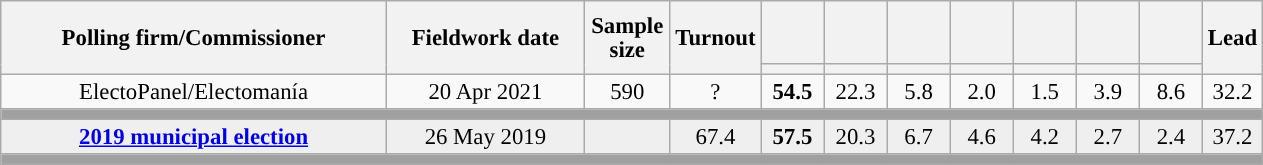<table class="wikitable collapsible collapsed" style="text-align:center; font-size:95%; line-height:16px;">
<tr style="height:42px;">
<th style="width:250px;" rowspan="2">Polling firm/Commissioner</th>
<th style="width:125px;" rowspan="2">Fieldwork date</th>
<th style="width:50px;" rowspan="2">Sample size</th>
<th style="width:45px;" rowspan="2">Turnout</th>
<th style="width:35px;"></th>
<th style="width:35px;"></th>
<th style="width:35px;"></th>
<th style="width:35px;"></th>
<th style="width:35px;"></th>
<th style="width:35px;"></th>
<th style="width:35px;"></th>
<th style="width:30px;" rowspan="2">Lead</th>
</tr>
<tr>
<th style="color:inherit;background:"></th>
<th style="color:inherit;background:"></th>
<th style="color:inherit;background:"></th>
<th style="color:inherit;background:"></th>
<th style="color:inherit;background:"></th>
<th style="color:inherit;background:"></th>
<th style="color:inherit;background:"></th>
</tr>
<tr>
<td>ElectoPanel/Electomanía</td>
<td>20 Apr 2021</td>
<td>590</td>
<td>?</td>
<td><strong>54.5</strong><br></td>
<td>22.3<br></td>
<td>5.8<br></td>
<td>2.0<br></td>
<td>1.5<br></td>
<td>3.9<br></td>
<td>8.6<br></td>
<td style="background:">32.2</td>
</tr>
<tr>
<td colspan="12" style="background:#A0A0A0"></td>
</tr>
<tr style="background:#EFEFEF;">
<td><strong><a href='#'>2019 municipal election</a></strong></td>
<td>26 May 2019</td>
<td></td>
<td>67.4</td>
<td><strong>57.5</strong><br></td>
<td>20.3<br></td>
<td>6.7<br></td>
<td>4.6<br></td>
<td>4.2<br></td>
<td>2.7<br></td>
<td>2.4<br></td>
<td style="background:">37.2</td>
</tr>
<tr>
<td colspan="12" style="background:#A0A0A0"></td>
</tr>
</table>
